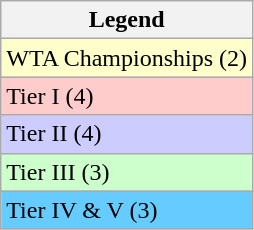<table class="wikitable sortable">
<tr>
<th>Legend</th>
</tr>
<tr style="background:#ffc;">
<td>WTA Championships (2)</td>
</tr>
<tr style="background:#fcc;">
<td>Tier I (4)</td>
</tr>
<tr style="background:#ccf;">
<td>Tier II (4)</td>
</tr>
<tr style="background:#cfc;">
<td>Tier III (3)</td>
</tr>
<tr style="background:#6cf;">
<td>Tier IV & V (3)</td>
</tr>
</table>
